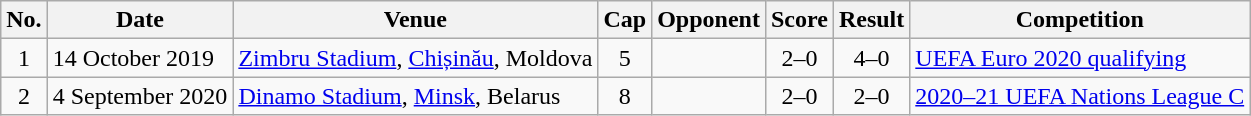<table class="wikitable sortable">
<tr>
<th scope="col">No.</th>
<th scope="col" data-sort-type="date">Date</th>
<th scope="col">Venue</th>
<th scope="col">Cap</th>
<th scope="col">Opponent</th>
<th scope="col">Score</th>
<th scope="col">Result</th>
<th scope="col">Competition</th>
</tr>
<tr>
<td align="center">1</td>
<td>14 October 2019</td>
<td><a href='#'>Zimbru Stadium</a>, <a href='#'>Chișinău</a>, Moldova</td>
<td align="center">5</td>
<td></td>
<td align="center">2–0</td>
<td align="center">4–0</td>
<td><a href='#'>UEFA Euro 2020 qualifying</a></td>
</tr>
<tr>
<td align="center">2</td>
<td>4 September 2020</td>
<td><a href='#'>Dinamo Stadium</a>, <a href='#'>Minsk</a>, Belarus</td>
<td align="center">8</td>
<td></td>
<td align="center">2–0</td>
<td align="center">2–0</td>
<td><a href='#'>2020–21 UEFA Nations League C</a></td>
</tr>
</table>
